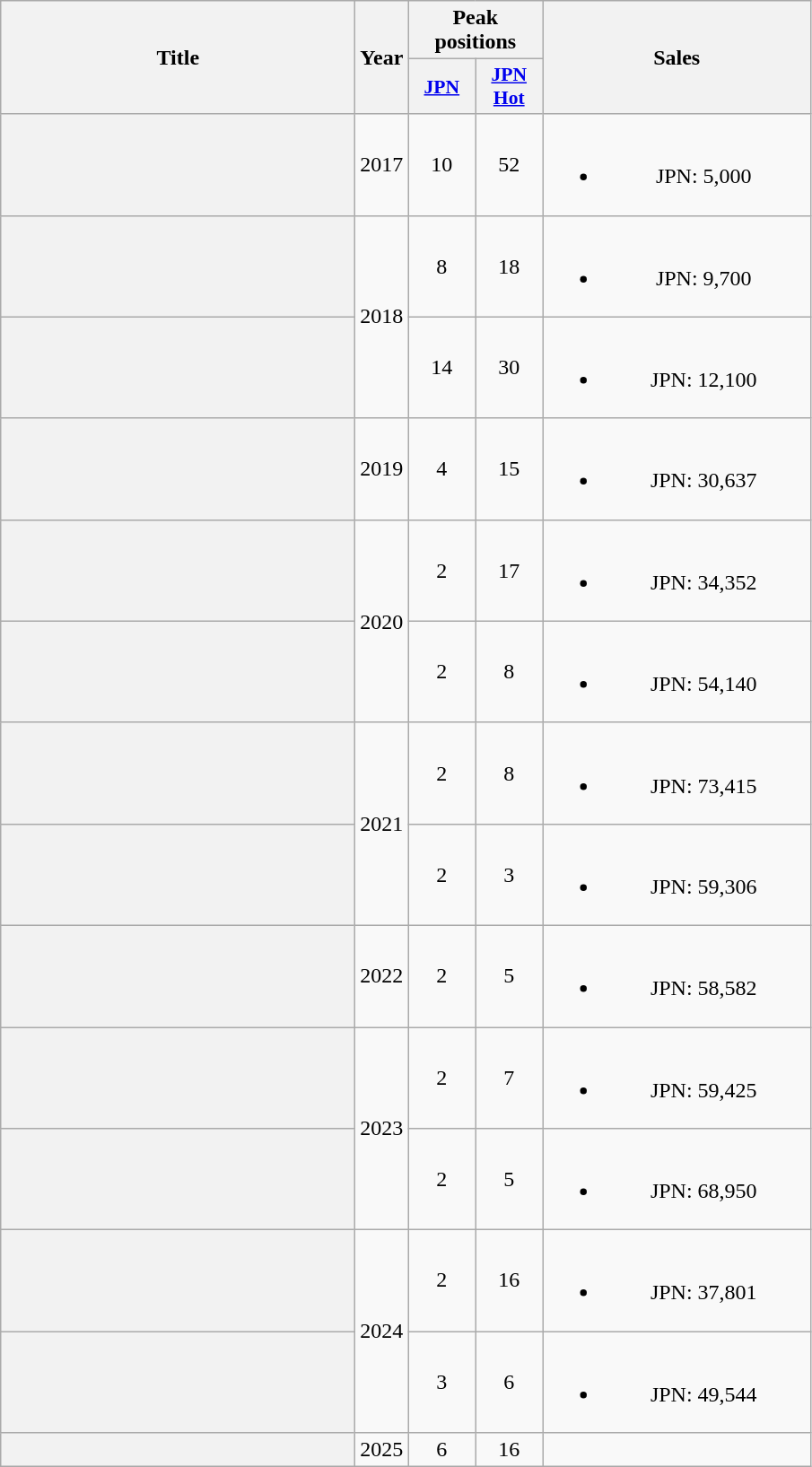<table class="wikitable plainrowheaders" style="text-align:center" border="1">
<tr>
<th scope="col" rowspan="2" style="width:16em;">Title</th>
<th scope="col" rowspan="2" style="width:2em;">Year</th>
<th scope="col" colspan="2">Peak positions</th>
<th scope="col" rowspan="2" style="width:12em;">Sales</th>
</tr>
<tr>
<th scope="col" style="width:3em;font-size:90%;"><a href='#'>JPN</a><br></th>
<th scope="col" style="width:3em;font-size:90%;"><a href='#'>JPN<br>Hot</a><br></th>
</tr>
<tr>
<th scope="row"></th>
<td>2017</td>
<td>10</td>
<td>52</td>
<td><br><ul><li>JPN: 5,000</li></ul></td>
</tr>
<tr>
<th scope="row"></th>
<td rowspan="2">2018</td>
<td>8</td>
<td>18</td>
<td><br><ul><li>JPN: 9,700</li></ul></td>
</tr>
<tr>
<th scope="row"></th>
<td>14</td>
<td>30</td>
<td><br><ul><li>JPN: 12,100</li></ul></td>
</tr>
<tr>
<th scope="row"></th>
<td>2019</td>
<td>4</td>
<td>15</td>
<td><br><ul><li>JPN: 30,637</li></ul></td>
</tr>
<tr>
<th scope="row"></th>
<td rowspan="2">2020</td>
<td>2</td>
<td>17</td>
<td><br><ul><li>JPN: 34,352</li></ul></td>
</tr>
<tr>
<th scope="row"></th>
<td>2</td>
<td>8</td>
<td><br><ul><li>JPN: 54,140</li></ul></td>
</tr>
<tr>
<th scope="row"></th>
<td rowspan="2">2021</td>
<td>2</td>
<td>8</td>
<td><br><ul><li>JPN: 73,415</li></ul></td>
</tr>
<tr>
<th scope="row"></th>
<td>2</td>
<td>3</td>
<td><br><ul><li>JPN: 59,306</li></ul></td>
</tr>
<tr>
<th scope="row"></th>
<td>2022</td>
<td>2</td>
<td>5</td>
<td><br><ul><li>JPN: 58,582</li></ul></td>
</tr>
<tr>
<th scope="row"></th>
<td rowspan="2">2023</td>
<td>2</td>
<td>7</td>
<td><br><ul><li>JPN: 59,425</li></ul></td>
</tr>
<tr>
<th scope="row"></th>
<td>2</td>
<td>5</td>
<td><br><ul><li>JPN: 68,950</li></ul></td>
</tr>
<tr>
<th scope="row"></th>
<td rowspan="2">2024</td>
<td>2</td>
<td>16</td>
<td><br><ul><li>JPN: 37,801</li></ul></td>
</tr>
<tr>
<th scope="row"></th>
<td>3</td>
<td>6</td>
<td><br><ul><li>JPN: 49,544</li></ul></td>
</tr>
<tr>
<th scope="row"></th>
<td>2025</td>
<td>6</td>
<td>16</td>
<td></td>
</tr>
</table>
